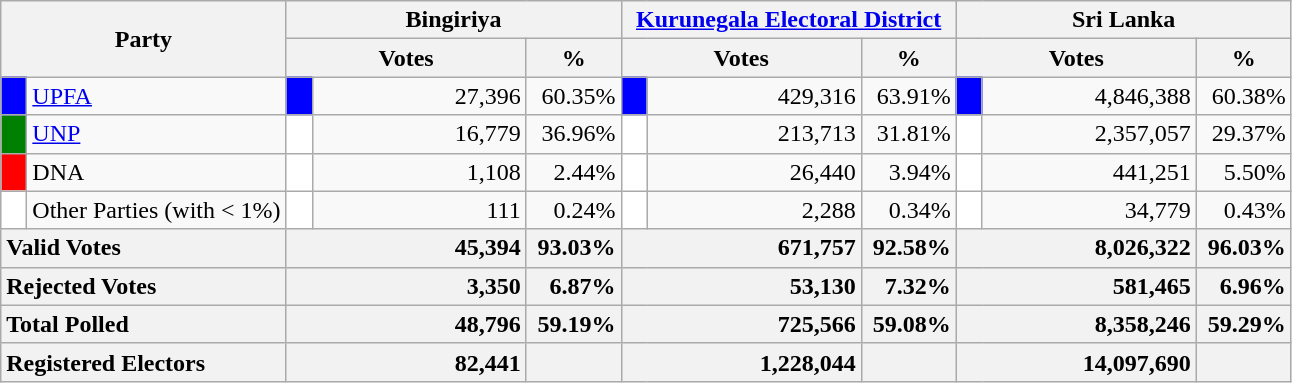<table class="wikitable">
<tr>
<th colspan="2" width="144px"rowspan="2">Party</th>
<th colspan="3" width="216px">Bingiriya</th>
<th colspan="3" width="216px"><a href='#'>Kurunegala Electoral District</a></th>
<th colspan="3" width="216px">Sri Lanka</th>
</tr>
<tr>
<th colspan="2" width="144px">Votes</th>
<th>%</th>
<th colspan="2" width="144px">Votes</th>
<th>%</th>
<th colspan="2" width="144px">Votes</th>
<th>%</th>
</tr>
<tr>
<td style="background-color:blue;" width="10px"></td>
<td style="text-align:left;"><a href='#'>UPFA</a></td>
<td style="background-color:blue;" width="10px"></td>
<td style="text-align:right;">27,396</td>
<td style="text-align:right;">60.35%</td>
<td style="background-color:blue;" width="10px"></td>
<td style="text-align:right;">429,316</td>
<td style="text-align:right;">63.91%</td>
<td style="background-color:blue;" width="10px"></td>
<td style="text-align:right;">4,846,388</td>
<td style="text-align:right;">60.38%</td>
</tr>
<tr>
<td style="background-color:green;" width="10px"></td>
<td style="text-align:left;"><a href='#'>UNP</a></td>
<td style="background-color:white;" width="10px"></td>
<td style="text-align:right;">16,779</td>
<td style="text-align:right;">36.96%</td>
<td style="background-color:white;" width="10px"></td>
<td style="text-align:right;">213,713</td>
<td style="text-align:right;">31.81%</td>
<td style="background-color:white;" width="10px"></td>
<td style="text-align:right;">2,357,057</td>
<td style="text-align:right;">29.37%</td>
</tr>
<tr>
<td style="background-color:red;" width="10px"></td>
<td style="text-align:left;">DNA</td>
<td style="background-color:white;" width="10px"></td>
<td style="text-align:right;">1,108</td>
<td style="text-align:right;">2.44%</td>
<td style="background-color:white;" width="10px"></td>
<td style="text-align:right;">26,440</td>
<td style="text-align:right;">3.94%</td>
<td style="background-color:white;" width="10px"></td>
<td style="text-align:right;">441,251</td>
<td style="text-align:right;">5.50%</td>
</tr>
<tr>
<td style="background-color:white;" width="10px"></td>
<td style="text-align:left;">Other Parties (with < 1%)</td>
<td style="background-color:white;" width="10px"></td>
<td style="text-align:right;">111</td>
<td style="text-align:right;">0.24%</td>
<td style="background-color:white;" width="10px"></td>
<td style="text-align:right;">2,288</td>
<td style="text-align:right;">0.34%</td>
<td style="background-color:white;" width="10px"></td>
<td style="text-align:right;">34,779</td>
<td style="text-align:right;">0.43%</td>
</tr>
<tr>
<th colspan="2" width="144px"style="text-align:left;">Valid Votes</th>
<th style="text-align:right;"colspan="2" width="144px">45,394</th>
<th style="text-align:right;">93.03%</th>
<th style="text-align:right;"colspan="2" width="144px">671,757</th>
<th style="text-align:right;">92.58%</th>
<th style="text-align:right;"colspan="2" width="144px">8,026,322</th>
<th style="text-align:right;">96.03%</th>
</tr>
<tr>
<th colspan="2" width="144px"style="text-align:left;">Rejected Votes</th>
<th style="text-align:right;"colspan="2" width="144px">3,350</th>
<th style="text-align:right;">6.87%</th>
<th style="text-align:right;"colspan="2" width="144px">53,130</th>
<th style="text-align:right;">7.32%</th>
<th style="text-align:right;"colspan="2" width="144px">581,465</th>
<th style="text-align:right;">6.96%</th>
</tr>
<tr>
<th colspan="2" width="144px"style="text-align:left;">Total Polled</th>
<th style="text-align:right;"colspan="2" width="144px">48,796</th>
<th style="text-align:right;">59.19%</th>
<th style="text-align:right;"colspan="2" width="144px">725,566</th>
<th style="text-align:right;">59.08%</th>
<th style="text-align:right;"colspan="2" width="144px">8,358,246</th>
<th style="text-align:right;">59.29%</th>
</tr>
<tr>
<th colspan="2" width="144px"style="text-align:left;">Registered Electors</th>
<th style="text-align:right;"colspan="2" width="144px">82,441</th>
<th></th>
<th style="text-align:right;"colspan="2" width="144px">1,228,044</th>
<th></th>
<th style="text-align:right;"colspan="2" width="144px">14,097,690</th>
<th></th>
</tr>
</table>
